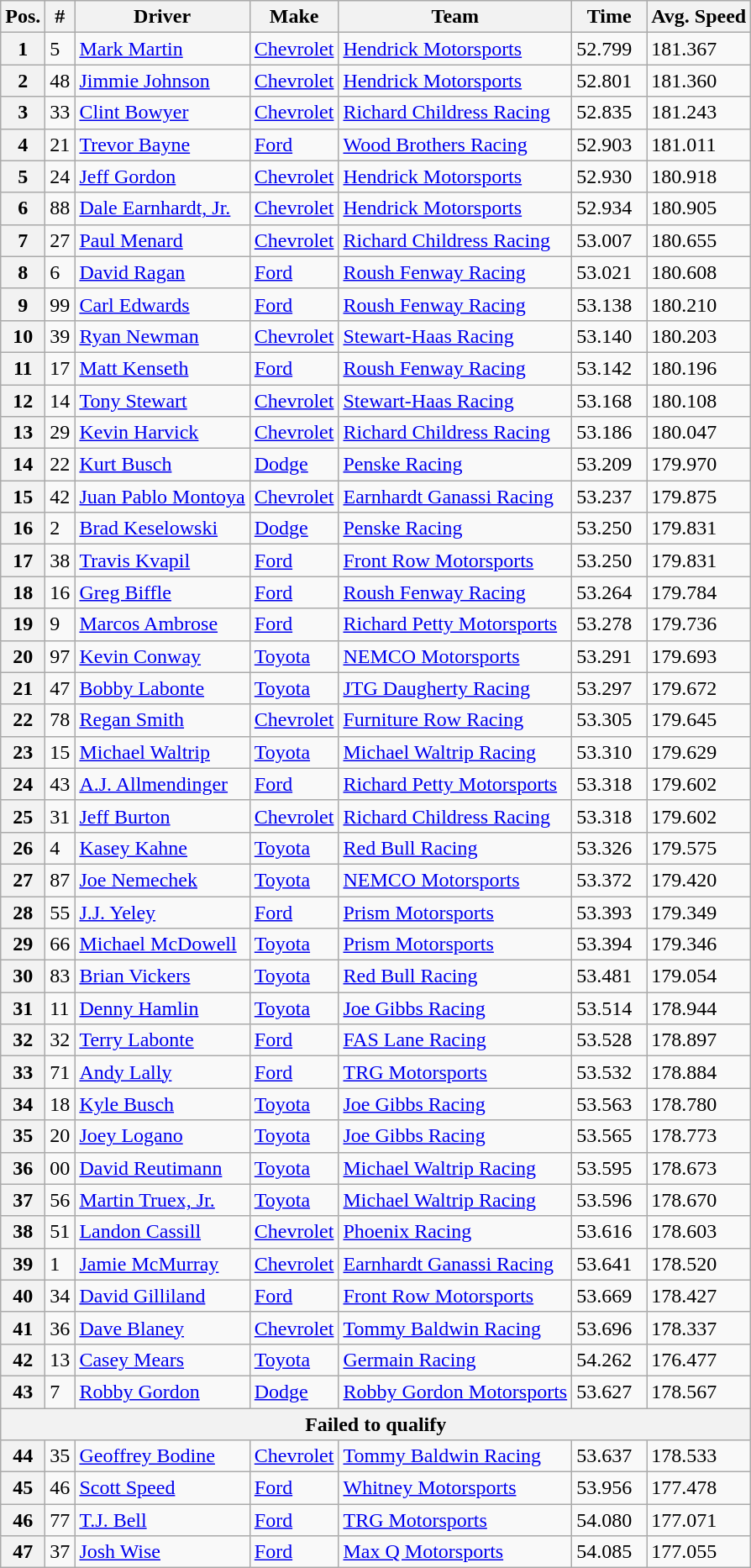<table class="wikitable">
<tr>
<th>Pos.</th>
<th>#</th>
<th>Driver</th>
<th>Make</th>
<th>Team</th>
<th>Time</th>
<th>Avg. Speed</th>
</tr>
<tr>
<th>1</th>
<td>5</td>
<td><a href='#'>Mark Martin</a></td>
<td><a href='#'>Chevrolet</a></td>
<td><a href='#'>Hendrick Motorsports</a></td>
<td>52.799  </td>
<td>181.367  </td>
</tr>
<tr>
<th>2</th>
<td>48</td>
<td><a href='#'>Jimmie Johnson</a></td>
<td><a href='#'>Chevrolet</a></td>
<td><a href='#'>Hendrick Motorsports</a></td>
<td>52.801  </td>
<td>181.360  </td>
</tr>
<tr>
<th>3</th>
<td>33</td>
<td><a href='#'>Clint Bowyer</a></td>
<td><a href='#'>Chevrolet</a></td>
<td><a href='#'>Richard Childress Racing</a></td>
<td>52.835  </td>
<td>181.243  </td>
</tr>
<tr>
<th>4</th>
<td>21</td>
<td><a href='#'>Trevor Bayne</a></td>
<td><a href='#'>Ford</a></td>
<td><a href='#'>Wood Brothers Racing</a></td>
<td>52.903  </td>
<td>181.011  </td>
</tr>
<tr>
<th>5</th>
<td>24</td>
<td><a href='#'>Jeff Gordon</a></td>
<td><a href='#'>Chevrolet</a></td>
<td><a href='#'>Hendrick Motorsports</a></td>
<td>52.930  </td>
<td>180.918  </td>
</tr>
<tr>
<th>6</th>
<td>88</td>
<td><a href='#'>Dale Earnhardt, Jr.</a></td>
<td><a href='#'>Chevrolet</a></td>
<td><a href='#'>Hendrick Motorsports</a></td>
<td>52.934  </td>
<td>180.905  </td>
</tr>
<tr>
<th>7</th>
<td>27</td>
<td><a href='#'>Paul Menard</a></td>
<td><a href='#'>Chevrolet</a></td>
<td><a href='#'>Richard Childress Racing</a></td>
<td>53.007  </td>
<td>180.655  </td>
</tr>
<tr>
<th>8</th>
<td>6</td>
<td><a href='#'>David Ragan</a></td>
<td><a href='#'>Ford</a></td>
<td><a href='#'>Roush Fenway Racing</a></td>
<td>53.021  </td>
<td>180.608  </td>
</tr>
<tr>
<th>9</th>
<td>99</td>
<td><a href='#'>Carl Edwards</a></td>
<td><a href='#'>Ford</a></td>
<td><a href='#'>Roush Fenway Racing</a></td>
<td>53.138  </td>
<td>180.210  </td>
</tr>
<tr>
<th>10</th>
<td>39</td>
<td><a href='#'>Ryan Newman</a></td>
<td><a href='#'>Chevrolet</a></td>
<td><a href='#'>Stewart-Haas Racing</a></td>
<td>53.140  </td>
<td>180.203  </td>
</tr>
<tr>
<th>11</th>
<td>17</td>
<td><a href='#'>Matt Kenseth</a></td>
<td><a href='#'>Ford</a></td>
<td><a href='#'>Roush Fenway Racing</a></td>
<td>53.142  </td>
<td>180.196  </td>
</tr>
<tr>
<th>12</th>
<td>14</td>
<td><a href='#'>Tony Stewart</a></td>
<td><a href='#'>Chevrolet</a></td>
<td><a href='#'>Stewart-Haas Racing</a></td>
<td>53.168  </td>
<td>180.108  </td>
</tr>
<tr>
<th>13</th>
<td>29</td>
<td><a href='#'>Kevin Harvick</a></td>
<td><a href='#'>Chevrolet</a></td>
<td><a href='#'>Richard Childress Racing</a></td>
<td>53.186  </td>
<td>180.047  </td>
</tr>
<tr>
<th>14</th>
<td>22</td>
<td><a href='#'>Kurt Busch</a></td>
<td><a href='#'>Dodge</a></td>
<td><a href='#'>Penske Racing</a></td>
<td>53.209  </td>
<td>179.970  </td>
</tr>
<tr>
<th>15</th>
<td>42</td>
<td><a href='#'>Juan Pablo Montoya</a></td>
<td><a href='#'>Chevrolet</a></td>
<td><a href='#'>Earnhardt Ganassi Racing</a></td>
<td>53.237  </td>
<td>179.875  </td>
</tr>
<tr>
<th>16</th>
<td>2</td>
<td><a href='#'>Brad Keselowski</a></td>
<td><a href='#'>Dodge</a></td>
<td><a href='#'>Penske Racing</a></td>
<td>53.250  </td>
<td>179.831  </td>
</tr>
<tr>
<th>17</th>
<td>38</td>
<td><a href='#'>Travis Kvapil</a></td>
<td><a href='#'>Ford</a></td>
<td><a href='#'>Front Row Motorsports</a></td>
<td>53.250  </td>
<td>179.831  </td>
</tr>
<tr>
<th>18</th>
<td>16</td>
<td><a href='#'>Greg Biffle</a></td>
<td><a href='#'>Ford</a></td>
<td><a href='#'>Roush Fenway Racing</a></td>
<td>53.264  </td>
<td>179.784  </td>
</tr>
<tr>
<th>19</th>
<td>9</td>
<td><a href='#'>Marcos Ambrose</a></td>
<td><a href='#'>Ford</a></td>
<td><a href='#'>Richard Petty Motorsports</a></td>
<td>53.278  </td>
<td>179.736  </td>
</tr>
<tr>
<th>20</th>
<td>97</td>
<td><a href='#'>Kevin Conway</a></td>
<td><a href='#'>Toyota</a></td>
<td><a href='#'>NEMCO Motorsports</a></td>
<td>53.291  </td>
<td>179.693</td>
</tr>
<tr>
<th>21</th>
<td>47</td>
<td><a href='#'>Bobby Labonte</a></td>
<td><a href='#'>Toyota</a></td>
<td><a href='#'>JTG Daugherty Racing</a></td>
<td>53.297  </td>
<td>179.672  </td>
</tr>
<tr>
<th>22</th>
<td>78</td>
<td><a href='#'>Regan Smith</a></td>
<td><a href='#'>Chevrolet</a></td>
<td><a href='#'>Furniture Row Racing</a></td>
<td>53.305  </td>
<td>179.645  </td>
</tr>
<tr>
<th>23</th>
<td>15</td>
<td><a href='#'>Michael Waltrip</a></td>
<td><a href='#'>Toyota</a></td>
<td><a href='#'>Michael Waltrip Racing</a></td>
<td>53.310  </td>
<td>179.629</td>
</tr>
<tr>
<th>24</th>
<td>43</td>
<td><a href='#'>A.J. Allmendinger</a></td>
<td><a href='#'>Ford</a></td>
<td><a href='#'>Richard Petty Motorsports</a></td>
<td>53.318  </td>
<td>179.602  </td>
</tr>
<tr>
<th>25</th>
<td>31</td>
<td><a href='#'>Jeff Burton</a></td>
<td><a href='#'>Chevrolet</a></td>
<td><a href='#'>Richard Childress Racing</a></td>
<td>53.318  </td>
<td>179.602  </td>
</tr>
<tr>
<th>26</th>
<td>4</td>
<td><a href='#'>Kasey Kahne</a></td>
<td><a href='#'>Toyota</a></td>
<td><a href='#'>Red Bull Racing</a></td>
<td>53.326  </td>
<td>179.575  </td>
</tr>
<tr>
<th>27</th>
<td>87</td>
<td><a href='#'>Joe Nemechek</a></td>
<td><a href='#'>Toyota</a></td>
<td><a href='#'>NEMCO Motorsports</a></td>
<td>53.372  </td>
<td>179.420  </td>
</tr>
<tr>
<th>28</th>
<td>55</td>
<td><a href='#'>J.J. Yeley</a></td>
<td><a href='#'>Ford</a></td>
<td><a href='#'>Prism Motorsports</a></td>
<td>53.393  </td>
<td>179.349</td>
</tr>
<tr>
<th>29</th>
<td>66</td>
<td><a href='#'>Michael McDowell</a></td>
<td><a href='#'>Toyota</a></td>
<td><a href='#'>Prism Motorsports</a></td>
<td>53.394  </td>
<td>179.346</td>
</tr>
<tr>
<th>30</th>
<td>83</td>
<td><a href='#'>Brian Vickers</a></td>
<td><a href='#'>Toyota</a></td>
<td><a href='#'>Red Bull Racing</a></td>
<td>53.481  </td>
<td>179.054  </td>
</tr>
<tr>
<th>31</th>
<td>11</td>
<td><a href='#'>Denny Hamlin</a></td>
<td><a href='#'>Toyota</a></td>
<td><a href='#'>Joe Gibbs Racing</a></td>
<td>53.514  </td>
<td>178.944  </td>
</tr>
<tr>
<th>32</th>
<td>32</td>
<td><a href='#'>Terry Labonte</a></td>
<td><a href='#'>Ford</a></td>
<td><a href='#'>FAS Lane Racing</a></td>
<td>53.528  </td>
<td>178.897  </td>
</tr>
<tr>
<th>33</th>
<td>71</td>
<td><a href='#'>Andy Lally</a></td>
<td><a href='#'>Ford</a></td>
<td><a href='#'>TRG Motorsports</a></td>
<td>53.532  </td>
<td>178.884  </td>
</tr>
<tr>
<th>34</th>
<td>18</td>
<td><a href='#'>Kyle Busch</a></td>
<td><a href='#'>Toyota</a></td>
<td><a href='#'>Joe Gibbs Racing</a></td>
<td>53.563  </td>
<td>178.780  </td>
</tr>
<tr>
<th>35</th>
<td>20</td>
<td><a href='#'>Joey Logano</a></td>
<td><a href='#'>Toyota</a></td>
<td><a href='#'>Joe Gibbs Racing</a></td>
<td>53.565  </td>
<td>178.773  </td>
</tr>
<tr>
<th>36</th>
<td>00</td>
<td><a href='#'>David Reutimann</a></td>
<td><a href='#'>Toyota</a></td>
<td><a href='#'>Michael Waltrip Racing</a></td>
<td>53.595  </td>
<td>178.673</td>
</tr>
<tr>
<th>37</th>
<td>56</td>
<td><a href='#'>Martin Truex, Jr.</a></td>
<td><a href='#'>Toyota</a></td>
<td><a href='#'>Michael Waltrip Racing</a></td>
<td>53.596  </td>
<td>178.670  </td>
</tr>
<tr>
<th>38</th>
<td>51</td>
<td><a href='#'>Landon Cassill</a></td>
<td><a href='#'>Chevrolet</a></td>
<td><a href='#'>Phoenix Racing</a></td>
<td>53.616  </td>
<td>178.603  </td>
</tr>
<tr>
<th>39</th>
<td>1</td>
<td><a href='#'>Jamie McMurray</a></td>
<td><a href='#'>Chevrolet</a></td>
<td><a href='#'>Earnhardt Ganassi Racing</a></td>
<td>53.641  </td>
<td>178.520  </td>
</tr>
<tr>
<th>40</th>
<td>34</td>
<td><a href='#'>David Gilliland</a></td>
<td><a href='#'>Ford</a></td>
<td><a href='#'>Front Row Motorsports</a></td>
<td>53.669  </td>
<td>178.427  </td>
</tr>
<tr>
<th>41</th>
<td>36</td>
<td><a href='#'>Dave Blaney</a></td>
<td><a href='#'>Chevrolet</a></td>
<td><a href='#'>Tommy Baldwin Racing</a></td>
<td>53.696  </td>
<td>178.337  </td>
</tr>
<tr>
<th>42</th>
<td>13</td>
<td><a href='#'>Casey Mears</a></td>
<td><a href='#'>Toyota</a></td>
<td><a href='#'>Germain Racing</a></td>
<td>54.262  </td>
<td>176.477</td>
</tr>
<tr>
<th>43</th>
<td>7</td>
<td><a href='#'>Robby Gordon</a></td>
<td><a href='#'>Dodge</a></td>
<td><a href='#'>Robby Gordon Motorsports</a></td>
<td>53.627  </td>
<td>178.567  </td>
</tr>
<tr>
<th colspan="7">Failed to qualify</th>
</tr>
<tr>
<th>44</th>
<td>35</td>
<td><a href='#'>Geoffrey Bodine</a></td>
<td><a href='#'>Chevrolet</a></td>
<td><a href='#'>Tommy Baldwin Racing</a></td>
<td>53.637  </td>
<td>178.533  </td>
</tr>
<tr>
<th>45</th>
<td>46</td>
<td><a href='#'>Scott Speed</a></td>
<td><a href='#'>Ford</a></td>
<td><a href='#'>Whitney Motorsports</a></td>
<td>53.956  </td>
<td>177.478  </td>
</tr>
<tr>
<th>46</th>
<td>77</td>
<td><a href='#'>T.J. Bell</a></td>
<td><a href='#'>Ford</a></td>
<td><a href='#'>TRG Motorsports</a></td>
<td>54.080  </td>
<td>177.071  </td>
</tr>
<tr>
<th>47</th>
<td>37</td>
<td><a href='#'>Josh Wise</a></td>
<td><a href='#'>Ford</a></td>
<td><a href='#'>Max Q Motorsports</a></td>
<td>54.085  </td>
<td>177.055  </td>
</tr>
</table>
